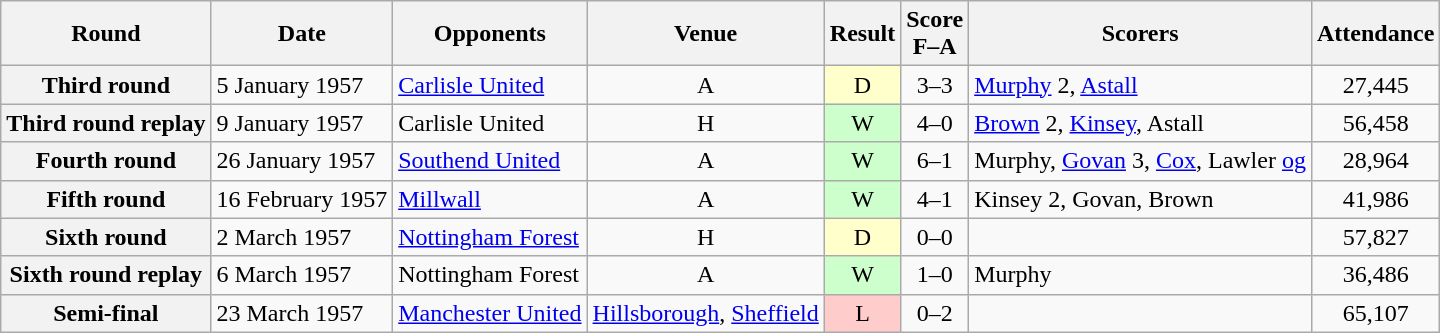<table class="wikitable plainrowheaders" style="text-align:center">
<tr>
<th scope="col">Round</th>
<th scope="col">Date</th>
<th scope="col">Opponents</th>
<th scope="col">Venue</th>
<th scope="col">Result</th>
<th scope="col">Score<br>F–A</th>
<th scope="col">Scorers</th>
<th scope="col">Attendance</th>
</tr>
<tr>
<th scope="row">Third round</th>
<td align="left">5 January 1957</td>
<td align="left"><a href='#'>Carlisle United</a></td>
<td>A</td>
<td style=background:#ffc>D</td>
<td>3–3</td>
<td align="left"><a href='#'>Murphy</a> 2, <a href='#'>Astall</a></td>
<td>27,445</td>
</tr>
<tr>
<th scope="row">Third round replay</th>
<td align="left">9 January 1957</td>
<td align="left">Carlisle United</td>
<td>H</td>
<td style=background:#cfc>W</td>
<td>4–0</td>
<td align="left"><a href='#'>Brown</a> 2, <a href='#'>Kinsey</a>, Astall</td>
<td>56,458</td>
</tr>
<tr>
<th scope="row">Fourth round</th>
<td align="left">26 January 1957</td>
<td align="left"><a href='#'>Southend United</a></td>
<td>A</td>
<td style=background:#cfc>W</td>
<td>6–1</td>
<td align="left">Murphy, <a href='#'>Govan</a> 3, <a href='#'>Cox</a>, Lawler <a href='#'>og</a></td>
<td>28,964</td>
</tr>
<tr>
<th scope="row">Fifth round</th>
<td align="left">16 February 1957</td>
<td align="left"><a href='#'>Millwall</a></td>
<td>A</td>
<td style=background:#cfc>W</td>
<td>4–1</td>
<td align="left">Kinsey 2, Govan, Brown</td>
<td>41,986</td>
</tr>
<tr>
<th scope="row">Sixth round</th>
<td align="left">2 March 1957</td>
<td align="left"><a href='#'>Nottingham Forest</a></td>
<td>H</td>
<td style=background:#ffc>D</td>
<td>0–0</td>
<td></td>
<td>57,827</td>
</tr>
<tr>
<th scope="row">Sixth round replay</th>
<td align="left">6 March 1957</td>
<td align="left">Nottingham Forest</td>
<td>A</td>
<td style=background:#cfc>W</td>
<td>1–0</td>
<td align="left">Murphy</td>
<td>36,486</td>
</tr>
<tr>
<th scope="row">Semi-final</th>
<td align="left">23 March 1957</td>
<td align="left"><a href='#'>Manchester United</a></td>
<td><a href='#'>Hillsborough</a>, <a href='#'>Sheffield</a></td>
<td style=background:#fcc>L</td>
<td>0–2</td>
<td></td>
<td>65,107</td>
</tr>
</table>
